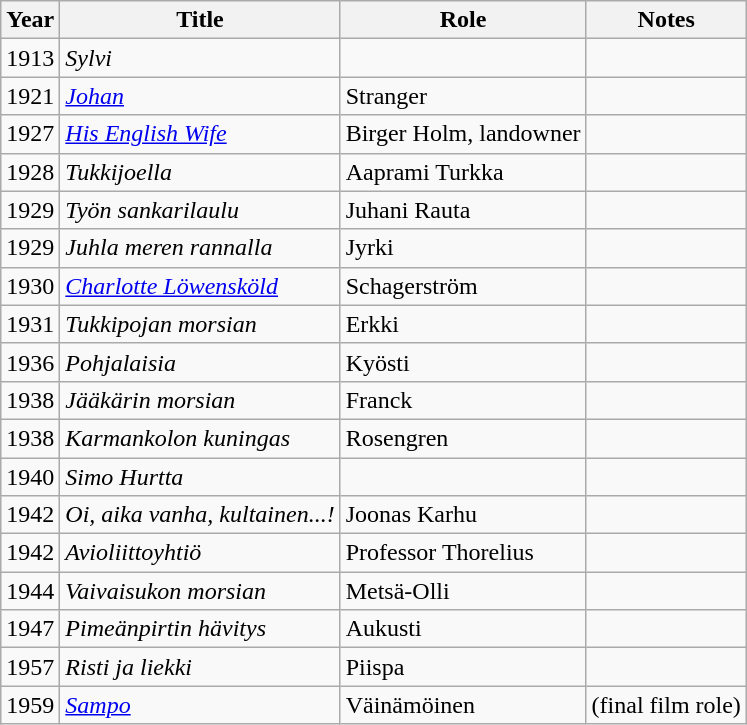<table class="wikitable">
<tr>
<th>Year</th>
<th>Title</th>
<th>Role</th>
<th>Notes</th>
</tr>
<tr>
<td>1913</td>
<td><em>Sylvi</em></td>
<td></td>
<td></td>
</tr>
<tr>
<td>1921</td>
<td><em><a href='#'>Johan</a></em></td>
<td>Stranger</td>
<td></td>
</tr>
<tr>
<td>1927</td>
<td><em><a href='#'>His English Wife</a></em></td>
<td>Birger Holm, landowner</td>
<td></td>
</tr>
<tr>
<td>1928</td>
<td><em>Tukkijoella</em></td>
<td>Aaprami Turkka</td>
<td></td>
</tr>
<tr>
<td>1929</td>
<td><em>Työn sankarilaulu</em></td>
<td>Juhani Rauta</td>
<td></td>
</tr>
<tr>
<td>1929</td>
<td><em>Juhla meren rannalla</em></td>
<td>Jyrki</td>
<td></td>
</tr>
<tr>
<td>1930</td>
<td><em><a href='#'>Charlotte Löwensköld</a></em></td>
<td>Schagerström</td>
<td></td>
</tr>
<tr>
<td>1931</td>
<td><em>Tukkipojan morsian</em></td>
<td>Erkki</td>
<td></td>
</tr>
<tr>
<td>1936</td>
<td><em>Pohjalaisia</em></td>
<td>Kyösti</td>
<td></td>
</tr>
<tr>
<td>1938</td>
<td><em>Jääkärin morsian</em></td>
<td>Franck</td>
<td></td>
</tr>
<tr>
<td>1938</td>
<td><em>Karmankolon kuningas</em></td>
<td>Rosengren</td>
<td></td>
</tr>
<tr>
<td>1940</td>
<td><em>Simo Hurtta</em></td>
<td></td>
<td></td>
</tr>
<tr>
<td>1942</td>
<td><em>Oi, aika vanha, kultainen...!</em></td>
<td>Joonas Karhu</td>
<td></td>
</tr>
<tr>
<td>1942</td>
<td><em>Avioliittoyhtiö</em></td>
<td>Professor Thorelius</td>
<td></td>
</tr>
<tr>
<td>1944</td>
<td><em>Vaivaisukon morsian</em></td>
<td>Metsä-Olli</td>
<td></td>
</tr>
<tr>
<td>1947</td>
<td><em>Pimeänpirtin hävitys</em></td>
<td>Aukusti</td>
<td></td>
</tr>
<tr>
<td>1957</td>
<td><em>Risti ja liekki</em></td>
<td>Piispa</td>
<td></td>
</tr>
<tr>
<td>1959</td>
<td><em><a href='#'>Sampo</a></em></td>
<td>Väinämöinen</td>
<td>(final film role)</td>
</tr>
</table>
